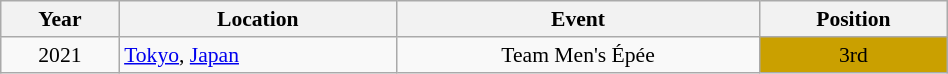<table class="wikitable" width="50%" style="font-size:90%; text-align:center;">
<tr>
<th>Year</th>
<th>Location</th>
<th>Event</th>
<th>Position</th>
</tr>
<tr>
<td>2021</td>
<td rowspan="1" align="left"> <a href='#'>Tokyo</a>, <a href='#'>Japan</a></td>
<td>Team Men's Épée</td>
<td bgcolor="caramel">3rd</td>
</tr>
</table>
